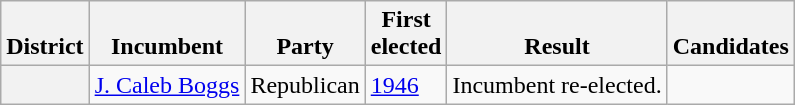<table class=wikitable>
<tr valign=bottom>
<th>District</th>
<th>Incumbent</th>
<th>Party</th>
<th>First<br>elected</th>
<th>Result</th>
<th>Candidates</th>
</tr>
<tr>
<th></th>
<td><a href='#'>J. Caleb Boggs</a></td>
<td>Republican</td>
<td><a href='#'>1946</a></td>
<td>Incumbent re-elected.</td>
<td nowrap></td>
</tr>
</table>
